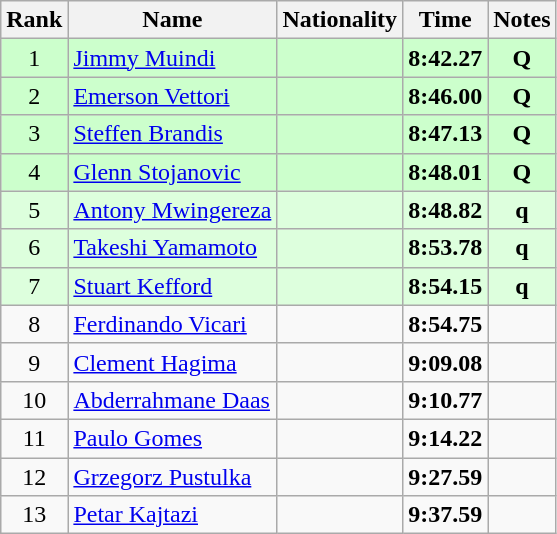<table class="wikitable sortable" style="text-align:center">
<tr>
<th>Rank</th>
<th>Name</th>
<th>Nationality</th>
<th>Time</th>
<th>Notes</th>
</tr>
<tr bgcolor=ccffcc>
<td>1</td>
<td align=left><a href='#'>Jimmy Muindi</a></td>
<td align=left></td>
<td><strong>8:42.27</strong></td>
<td><strong>Q</strong></td>
</tr>
<tr bgcolor=ccffcc>
<td>2</td>
<td align=left><a href='#'>Emerson Vettori</a></td>
<td align=left></td>
<td><strong>8:46.00</strong></td>
<td><strong>Q</strong></td>
</tr>
<tr bgcolor=ccffcc>
<td>3</td>
<td align=left><a href='#'>Steffen Brandis</a></td>
<td align=left></td>
<td><strong>8:47.13</strong></td>
<td><strong>Q</strong></td>
</tr>
<tr bgcolor=ccffcc>
<td>4</td>
<td align=left><a href='#'>Glenn Stojanovic</a></td>
<td align=left></td>
<td><strong>8:48.01</strong></td>
<td><strong>Q</strong></td>
</tr>
<tr bgcolor=ddffdd>
<td>5</td>
<td align=left><a href='#'>Antony Mwingereza</a></td>
<td align=left></td>
<td><strong>8:48.82</strong></td>
<td><strong>q</strong></td>
</tr>
<tr bgcolor=ddffdd>
<td>6</td>
<td align=left><a href='#'>Takeshi Yamamoto</a></td>
<td align=left></td>
<td><strong>8:53.78</strong></td>
<td><strong>q</strong></td>
</tr>
<tr bgcolor=ddffdd>
<td>7</td>
<td align=left><a href='#'>Stuart Kefford</a></td>
<td align=left></td>
<td><strong>8:54.15</strong></td>
<td><strong>q</strong></td>
</tr>
<tr>
<td>8</td>
<td align=left><a href='#'>Ferdinando Vicari</a></td>
<td align=left></td>
<td><strong>8:54.75</strong></td>
<td></td>
</tr>
<tr>
<td>9</td>
<td align=left><a href='#'>Clement Hagima</a></td>
<td align=left></td>
<td><strong>9:09.08</strong></td>
<td></td>
</tr>
<tr>
<td>10</td>
<td align=left><a href='#'>Abderrahmane Daas</a></td>
<td align=left></td>
<td><strong>9:10.77</strong></td>
<td></td>
</tr>
<tr>
<td>11</td>
<td align=left><a href='#'>Paulo Gomes</a></td>
<td align=left></td>
<td><strong>9:14.22</strong></td>
<td></td>
</tr>
<tr>
<td>12</td>
<td align=left><a href='#'>Grzegorz Pustulka</a></td>
<td align=left></td>
<td><strong>9:27.59</strong></td>
<td></td>
</tr>
<tr>
<td>13</td>
<td align=left><a href='#'>Petar Kajtazi</a></td>
<td align=left></td>
<td><strong>9:37.59</strong></td>
<td></td>
</tr>
</table>
